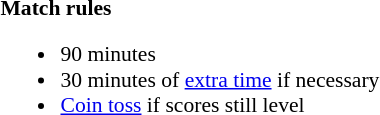<table width=100% style="font-size: 90%">
<tr>
<td width=50% valign=top><br><strong>Match rules</strong><ul><li>90 minutes</li><li>30 minutes of <a href='#'>extra time</a> if necessary</li><li><a href='#'>Coin toss</a> if scores still level</li></ul></td>
</tr>
</table>
